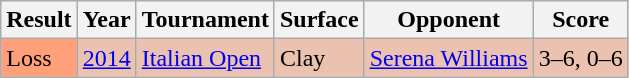<table class="sortable wikitable">
<tr>
<th>Result</th>
<th>Year</th>
<th>Tournament</th>
<th>Surface</th>
<th>Opponent</th>
<th>Score</th>
</tr>
<tr bgcolor=EBC2AF>
<td bgcolor=ffa07a>Loss</td>
<td><a href='#'>2014</a></td>
<td><a href='#'>Italian Open</a></td>
<td>Clay</td>
<td> <a href='#'>Serena Williams</a></td>
<td>3–6, 0–6</td>
</tr>
</table>
